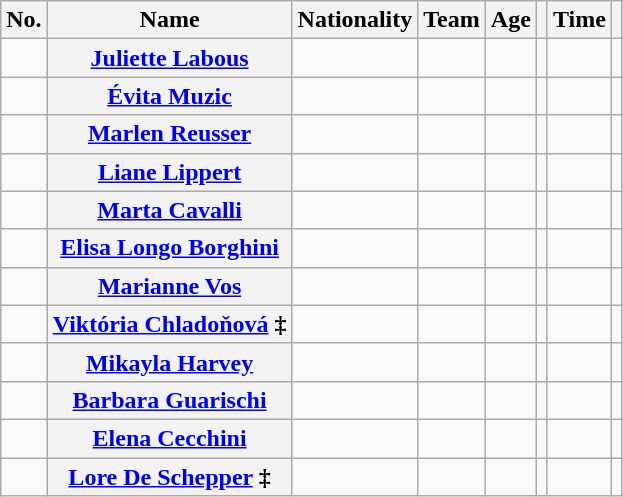<table class="wikitable sortable plainrowheaders">
<tr>
<th scope="col">No.</th>
<th scope="col">Name</th>
<th scope="col">Nationality</th>
<th scope="col">Team</th>
<th scope="col">Age</th>
<th data-sort-type="number" scope="col"></th>
<th scope="col">Time</th>
<th scope="col" class="sortable"></th>
</tr>
<tr>
<td style="text-align:center;"></td>
<th scope="row" data-sort-value="Labous, Juliette"><a href='#'>Juliette Labous</a></th>
<td></td>
<td></td>
<td style="text-align:center;" data-sort-value="1998-11-04"></td>
<td style="text-align:center;"></td>
<td style="text-align:center;"></td>
<td style="text-align:center;"></td>
</tr>
<tr>
<td style="text-align:center;"></td>
<th scope="row" data-sort-value="Muzic, Évita"><a href='#'>Évita Muzic</a></th>
<td></td>
<td></td>
<td style="text-align:center;" data-sort-value="1999-05-26"></td>
<td style="text-align:center;"></td>
<td style="text-align:center;"></td>
<td style="text-align:center;"></td>
</tr>
<tr>
<td style="text-align:center;"></td>
<th scope="row" data-sort-value="Reusser, Marlen"><a href='#'>Marlen Reusser</a></th>
<td></td>
<td></td>
<td style="text-align:center;" data-sort-value="1991-09-20"></td>
<td style="text-align:center;"></td>
<td style="text-align:center;"></td>
<td style="text-align:center;"></td>
</tr>
<tr>
<td style="text-align:center;"></td>
<th scope="row" data-sort-value="Lippert, Liane"><a href='#'>Liane Lippert</a></th>
<td></td>
<td></td>
<td style="text-align:center;" data-sort-value="1998-01-13"></td>
<td style="text-align:center;"></td>
<td style="text-align:center;"></td>
<td style="text-align:center;"></td>
</tr>
<tr>
<td style="text-align:center;"></td>
<th scope="row" data-sort-value="Cavalli, Marta"><a href='#'>Marta Cavalli</a></th>
<td></td>
<td></td>
<td style="text-align:center;" data-sort-value="1998-03-18"></td>
<td style="text-align:center;"></td>
<td style="text-align:center;"></td>
<td style="text-align:center;"></td>
</tr>
<tr>
<td style="text-align:center;"></td>
<th scope="row" data-sort-value="Longo Borghini, Elisa"><a href='#'>Elisa Longo Borghini</a></th>
<td></td>
<td></td>
<td style="text-align:center;" data-sort-value="1991-12-10"></td>
<td style="text-align:center;"></td>
<td style="text-align:center;"></td>
<td style="text-align:center;"></td>
</tr>
<tr>
<td style="text-align:center;"></td>
<th scope="row" data-sort-value="Vos, Marianne"><a href='#'>Marianne Vos</a></th>
<td></td>
<td></td>
<td style="text-align:center;" data-sort-value="1987-05-13"></td>
<td style="text-align:center;"></td>
<td style="text-align:center;"></td>
<td style="text-align:center;"></td>
</tr>
<tr>
<td style="text-align:center;"></td>
<th scope="row" data-sort-value="Chladoňová, Viktória"><a href='#'>Viktória Chladoňová</a> ‡</th>
<td></td>
<td></td>
<td style="text-align:center;" data-sort-value="2006-11-15"></td>
<td style="text-align:center;"></td>
<td style="text-align:center;"></td>
<td style="text-align:center;"></td>
</tr>
<tr>
<td style="text-align:center;"></td>
<th scope="row" data-sort-value="Harvey, Mikayla"><a href='#'>Mikayla Harvey</a></th>
<td></td>
<td></td>
<td style="text-align:center;" data-sort-value="1998-09-07"></td>
<td style="text-align:center;"></td>
<td style="text-align:center;"></td>
<td style="text-align:center;"></td>
</tr>
<tr>
<td style="text-align:center;"></td>
<th scope="row" data-sort-value="Guarischi, Barbara"><a href='#'>Barbara Guarischi</a></th>
<td></td>
<td></td>
<td style="text-align:center;" data-sort-value="1990-10-02"></td>
<td style="text-align:center;"></td>
<td style="text-align:center;"></td>
<td style="text-align:center;"></td>
</tr>
<tr>
<td style="text-align:center;"></td>
<th scope="row" data-sort-value="Cecchini, Elena"><a href='#'>Elena Cecchini</a></th>
<td></td>
<td></td>
<td style="text-align:center;" data-sort-value="1992-05-25"></td>
<td style="text-align:center;"></td>
<td style="text-align:center;"></td>
<td style="text-align:center;"></td>
</tr>
<tr>
<td style="text-align:center;"></td>
<th scope="row" data-sort-value="De Schepper, Lore"><a href='#'>Lore De Schepper</a> ‡</th>
<td></td>
<td></td>
<td style="text-align:center;" data-sort-value="2005-11-12"></td>
<td style="text-align:center;"></td>
<td style="text-align:center;"></td>
<td style="text-align:center;"></td>
</tr>
</table>
